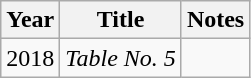<table class="wikitable">
<tr>
<th>Year</th>
<th>Title</th>
<th class="unsortable">Notes</th>
</tr>
<tr>
<td style="text-align:center;">2018</td>
<td><em>Table No. 5</em></td>
<td></td>
</tr>
</table>
